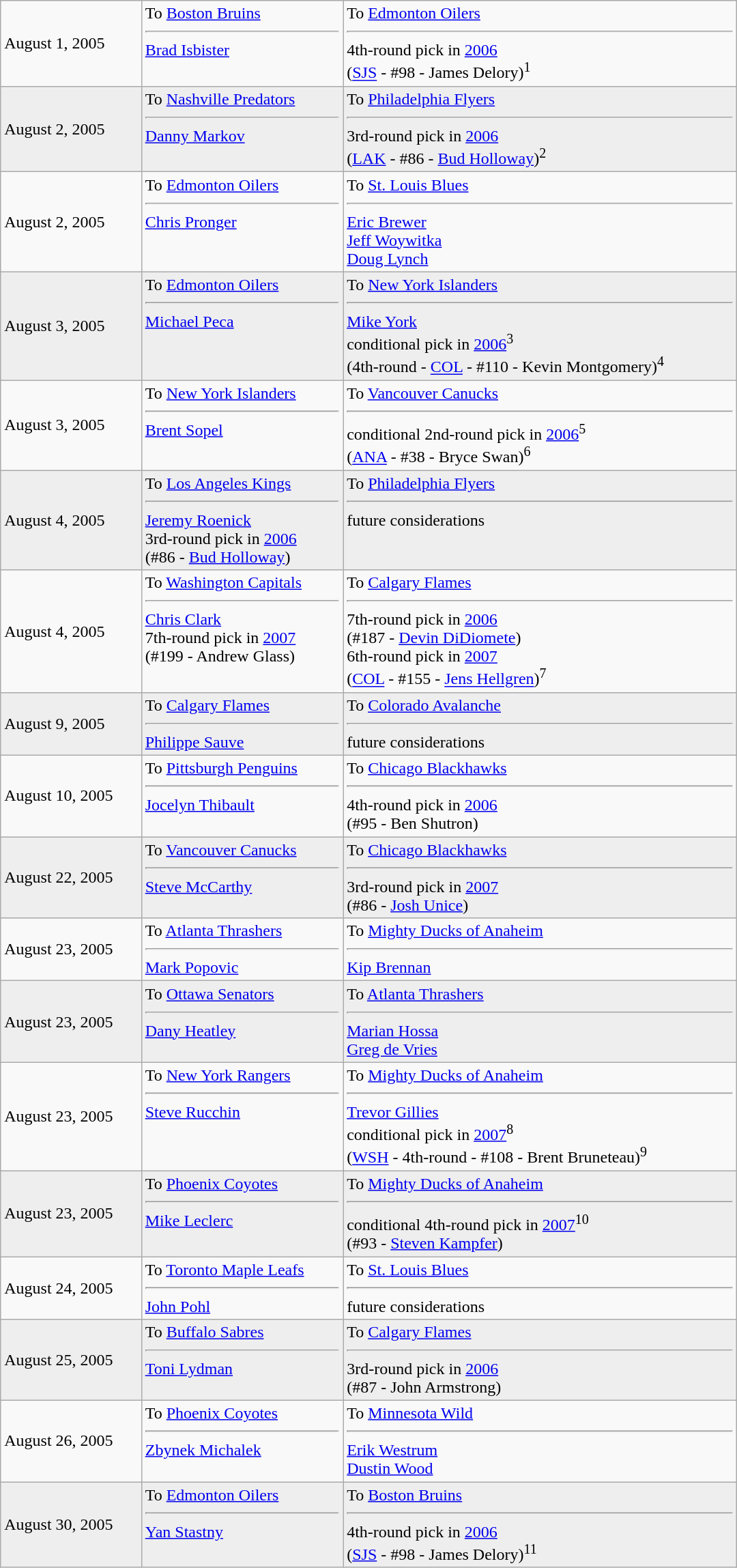<table cellspacing=0 class="wikitable" style="border:1px solid #999999; width:720px;">
<tr>
<td>August 1, 2005</td>
<td valign="top">To <a href='#'>Boston Bruins</a><hr><a href='#'>Brad Isbister</a></td>
<td valign="top">To <a href='#'>Edmonton Oilers</a><hr>4th-round pick in <a href='#'>2006</a><br>(<a href='#'>SJS</a> - #98 - James Delory)<sup>1</sup></td>
</tr>
<tr bgcolor="#eeeeee">
<td>August 2, 2005</td>
<td valign="top">To <a href='#'>Nashville Predators</a><hr><a href='#'>Danny Markov</a></td>
<td valign="top">To <a href='#'>Philadelphia Flyers</a><hr>3rd-round pick in <a href='#'>2006</a><br>(<a href='#'>LAK</a> - #86 - <a href='#'>Bud Holloway</a>)<sup>2</sup></td>
</tr>
<tr>
<td>August 2, 2005</td>
<td valign="top">To <a href='#'>Edmonton Oilers</a><hr><a href='#'>Chris Pronger</a></td>
<td valign="top">To <a href='#'>St. Louis Blues</a><hr><a href='#'>Eric Brewer</a> <br><a href='#'>Jeff Woywitka</a> <br><a href='#'>Doug Lynch</a></td>
</tr>
<tr bgcolor="#eeeeee">
<td>August 3, 2005</td>
<td valign="top">To <a href='#'>Edmonton Oilers</a><hr><a href='#'>Michael Peca</a></td>
<td valign="top">To <a href='#'>New York Islanders</a><hr><a href='#'>Mike York</a><br>conditional pick in <a href='#'>2006</a><sup>3</sup><br>(4th-round - <a href='#'>COL</a> - #110 - Kevin Montgomery)<sup>4</sup></td>
</tr>
<tr>
<td>August 3, 2005</td>
<td valign="top">To <a href='#'>New York Islanders</a><hr><a href='#'>Brent Sopel</a></td>
<td valign="top">To <a href='#'>Vancouver Canucks</a><hr>conditional 2nd-round pick in <a href='#'>2006</a><sup>5</sup><br>(<a href='#'>ANA</a> - #38 - Bryce Swan)<sup>6</sup></td>
</tr>
<tr bgcolor="#eeeeee">
<td>August 4, 2005</td>
<td valign="top">To <a href='#'>Los Angeles Kings</a><hr><a href='#'>Jeremy Roenick</a><br>3rd-round pick in <a href='#'>2006</a><br>(#86 - <a href='#'>Bud Holloway</a>)</td>
<td valign="top">To <a href='#'>Philadelphia Flyers</a><hr>future considerations</td>
</tr>
<tr>
<td>August 4, 2005</td>
<td valign="top">To <a href='#'>Washington Capitals</a><hr><a href='#'>Chris Clark</a><br>7th-round pick in <a href='#'>2007</a><br>(#199 - Andrew Glass)</td>
<td valign="top">To <a href='#'>Calgary Flames</a><hr>7th-round pick in <a href='#'>2006</a><br>(#187 - <a href='#'>Devin DiDiomete</a>)<br>6th-round pick in <a href='#'>2007</a><br>(<a href='#'>COL</a> - #155 - <a href='#'>Jens Hellgren</a>)<sup>7</sup></td>
</tr>
<tr bgcolor="#eeeeee">
<td>August 9, 2005</td>
<td valign="top">To <a href='#'>Calgary Flames</a><hr><a href='#'>Philippe Sauve</a></td>
<td valign="top">To <a href='#'>Colorado Avalanche</a><hr>future considerations</td>
</tr>
<tr>
<td>August 10, 2005</td>
<td valign="top">To <a href='#'>Pittsburgh Penguins</a><hr><a href='#'>Jocelyn Thibault</a></td>
<td valign="top">To <a href='#'>Chicago Blackhawks</a><hr>4th-round pick in <a href='#'>2006</a><br>(#95 - Ben Shutron)</td>
</tr>
<tr bgcolor="#eeeeee">
<td>August 22, 2005</td>
<td valign="top">To <a href='#'>Vancouver Canucks</a><hr><a href='#'>Steve McCarthy</a></td>
<td valign="top">To <a href='#'>Chicago Blackhawks</a><hr>3rd-round pick in <a href='#'>2007</a><br>(#86 - <a href='#'>Josh Unice</a>)</td>
</tr>
<tr>
<td>August 23, 2005</td>
<td valign="top">To <a href='#'>Atlanta Thrashers</a><hr><a href='#'>Mark Popovic</a></td>
<td valign="top">To <a href='#'>Mighty Ducks of Anaheim</a><hr><a href='#'>Kip Brennan</a></td>
</tr>
<tr bgcolor="#eeeeee">
<td>August 23, 2005</td>
<td valign="top">To <a href='#'>Ottawa Senators</a><hr><a href='#'>Dany Heatley</a></td>
<td valign="top">To <a href='#'>Atlanta Thrashers</a><hr><a href='#'>Marian Hossa</a><br><a href='#'>Greg de Vries</a></td>
</tr>
<tr>
<td>August 23, 2005</td>
<td valign="top">To <a href='#'>New York Rangers</a><hr><a href='#'>Steve Rucchin</a></td>
<td valign="top">To <a href='#'>Mighty Ducks of Anaheim</a><hr><a href='#'>Trevor Gillies</a><br>conditional pick in <a href='#'>2007</a><sup>8</sup><br>(<a href='#'>WSH</a> - 4th-round - #108 - Brent Bruneteau)<sup>9</sup></td>
</tr>
<tr bgcolor="#eeeeee">
<td>August 23, 2005</td>
<td valign="top">To <a href='#'>Phoenix Coyotes</a><hr><a href='#'>Mike Leclerc</a></td>
<td valign="top">To <a href='#'>Mighty Ducks of Anaheim</a><hr>conditional 4th-round pick in <a href='#'>2007</a><sup>10</sup><br>(#93 - <a href='#'>Steven Kampfer</a>)</td>
</tr>
<tr>
<td>August 24, 2005</td>
<td valign="top">To <a href='#'>Toronto Maple Leafs</a><hr><a href='#'>John Pohl</a></td>
<td valign="top">To <a href='#'>St. Louis Blues</a><hr>future considerations</td>
</tr>
<tr bgcolor="#eeeeee">
<td>August 25, 2005</td>
<td valign="top">To <a href='#'>Buffalo Sabres</a><hr><a href='#'>Toni Lydman</a></td>
<td valign="top">To <a href='#'>Calgary Flames</a><hr>3rd-round pick in <a href='#'>2006</a><br>(#87 - John Armstrong)</td>
</tr>
<tr>
<td>August 26, 2005</td>
<td valign="top">To <a href='#'>Phoenix Coyotes</a><hr><a href='#'>Zbynek Michalek</a></td>
<td valign="top">To <a href='#'>Minnesota Wild</a><hr><a href='#'>Erik Westrum</a><br> <a href='#'>Dustin Wood</a></td>
</tr>
<tr bgcolor="#eeeeee">
<td>August 30, 2005</td>
<td valign="top">To <a href='#'>Edmonton Oilers</a><hr><a href='#'>Yan Stastny</a></td>
<td valign="top">To <a href='#'>Boston Bruins</a><hr>4th-round pick in <a href='#'>2006</a><br>(<a href='#'>SJS</a> - #98 - James Delory)<sup>11</sup></td>
</tr>
</table>
